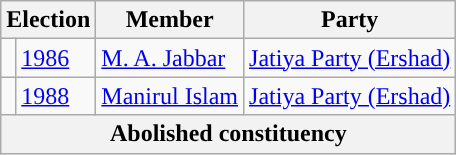<table class="wikitable">
<tr>
<th colspan="2">Election</th>
<th>Member</th>
<th>Party</th>
</tr>
<tr>
<td style="background-color:"></td>
<td><a href='#'>1986</a></td>
<td><a href='#'>M. A. Jabbar</a></td>
<td><a href='#'>Jatiya Party (Ershad)</a></td>
</tr>
<tr>
<td style="background-color:"></td>
<td><a href='#'>1988</a></td>
<td><a href='#'>Manirul Islam</a></td>
<td><a href='#'>Jatiya Party (Ershad)</a></td>
</tr>
<tr>
<th colspan="4">Abolished constituency</th>
</tr>
</table>
